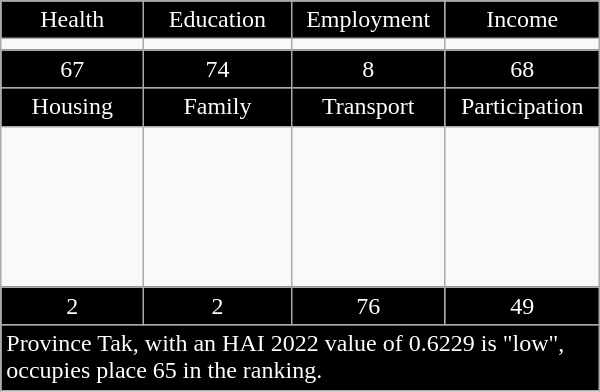<table class="wikitable floatright" style="width:400px;">
<tr>
<td style="text-align:center; width:100px; background:black; color:white;">Health</td>
<td style="text-align:center; width:100px; background:black; color:white;">Education</td>
<td style="text-align:center; width:100px; background:black; color:white;">Employment</td>
<td style="text-align:center; width:100px; background:black; color:white;">Income</td>
</tr>
<tr>
<td></td>
<td></td>
<td></td>
<td></td>
</tr>
<tr>
<td style="text-align:center; background:black; color:white;">67</td>
<td style="text-align:center; background:black; color:white;">74</td>
<td style="text-align:center; background:black; color:white;">8</td>
<td style="text-align:center; background:black; color:white;">68</td>
</tr>
<tr>
<td style="text-align:center; background:black; color:white;">Housing</td>
<td style="text-align:center; background:black; color:white;">Family</td>
<td style="text-align:center; background:black; color:white;">Transport</td>
<td style="text-align:center; background:black; color:white;">Participation</td>
</tr>
<tr>
<td style="height:100px;"></td>
<td></td>
<td></td>
<td></td>
</tr>
<tr>
<td style="text-align:center; background:black; color:white;">2</td>
<td style="text-align:center; background:black; color:white;">2</td>
<td style="text-align:center; background:black; color:white;">76</td>
<td style="text-align:center; background:black; color:white;">49</td>
</tr>
<tr>
<td colspan="4"; style="background:black; color:white;">Province Tak, with an HAI 2022 value of 0.6229 is "low", occupies place 65 in the ranking.</td>
</tr>
</table>
